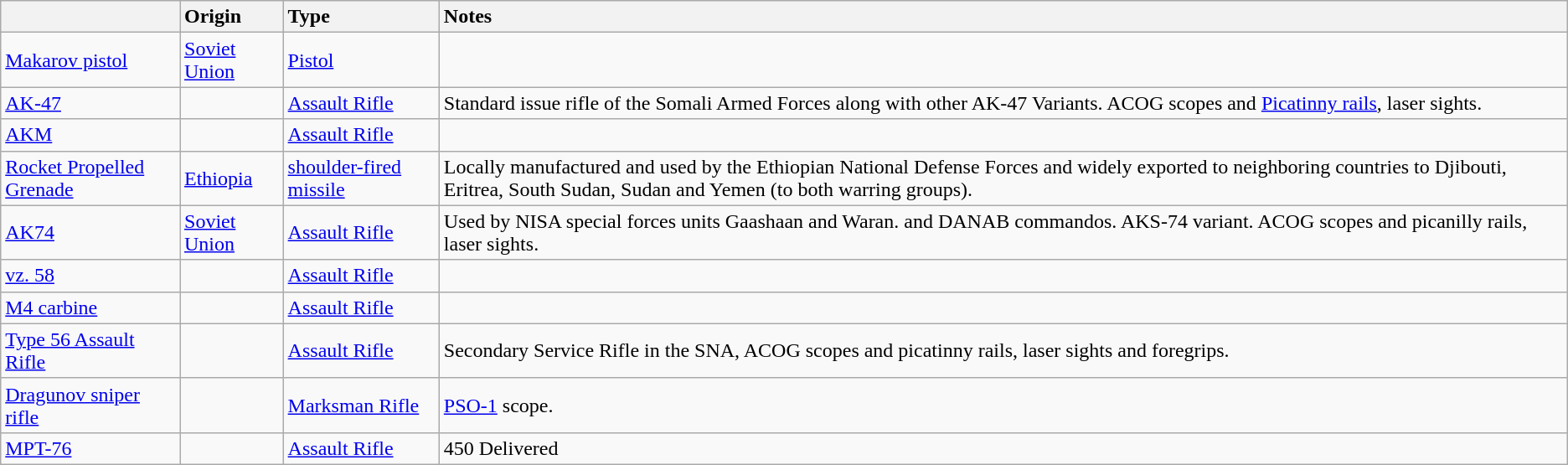<table class="wikitable">
<tr>
<th style="text-align: left;"></th>
<th style="text-align: left;">Origin</th>
<th style="text-align: left;">Type</th>
<th style="text-align: left;">Notes</th>
</tr>
<tr>
<td><a href='#'>Makarov pistol</a></td>
<td> <a href='#'>Soviet Union</a></td>
<td><a href='#'>Pistol</a></td>
<td></td>
</tr>
<tr>
<td><a href='#'>AK-47</a></td>
<td></td>
<td><a href='#'>Assault Rifle</a></td>
<td>Standard issue rifle of the Somali Armed Forces along with other AK-47 Variants. ACOG scopes and <a href='#'>Picatinny rails</a>, laser sights.</td>
</tr>
<tr>
<td><a href='#'>AKM</a></td>
<td></td>
<td><a href='#'>Assault Rifle</a></td>
</tr>
<tr>
<td><a href='#'>Rocket Propelled Grenade</a></td>
<td><a href='#'>Ethiopia</a></td>
<td><a href='#'>shoulder-fired missile</a></td>
<td>Locally manufactured and used by the Ethiopian National Defense Forces and widely exported to neighboring countries to Djibouti, Eritrea, South Sudan, Sudan and Yemen (to both warring groups).</td>
</tr>
<tr>
<td><a href='#'>AK74</a></td>
<td><a href='#'>Soviet Union</a></td>
<td><a href='#'>Assault Rifle</a></td>
<td>Used by NISA special forces units Gaashaan and Waran. and DANAB commandos. AKS-74 variant. ACOG scopes and picanilly rails, laser sights.</td>
</tr>
<tr>
<td><a href='#'>vz. 58</a></td>
<td></td>
<td><a href='#'>Assault Rifle</a></td>
<td></td>
</tr>
<tr>
<td><a href='#'>M4 carbine</a></td>
<td></td>
<td><a href='#'>Assault Rifle</a></td>
<td></td>
</tr>
<tr>
<td><a href='#'>Type 56 Assault Rifle</a></td>
<td></td>
<td><a href='#'>Assault Rifle</a></td>
<td>Secondary Service Rifle in the SNA, ACOG scopes and picatinny rails, laser sights and foregrips.</td>
</tr>
<tr>
<td><a href='#'>Dragunov sniper rifle</a></td>
<td></td>
<td><a href='#'>Marksman Rifle</a></td>
<td><a href='#'>PSO-1</a> scope.</td>
</tr>
<tr>
<td><a href='#'>MPT-76</a></td>
<td></td>
<td><a href='#'>Assault Rifle</a></td>
<td>450 Delivered</td>
</tr>
</table>
